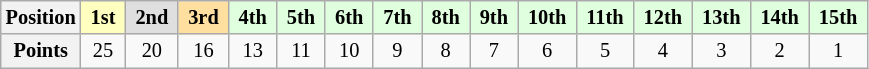<table class="wikitable" style="font-size:85%; text-align:center">
<tr>
<th>Position</th>
<td style="background:#ffffbf;"> <strong>1st</strong> </td>
<td style="background:#dfdfdf;"> <strong>2nd</strong> </td>
<td style="background:#ffdf9f;"> <strong>3rd</strong> </td>
<td style="background:#dfffdf;"> <strong>4th</strong> </td>
<td style="background:#dfffdf;"> <strong>5th</strong> </td>
<td style="background:#dfffdf;"> <strong>6th</strong> </td>
<td style="background:#dfffdf;"> <strong>7th</strong> </td>
<td style="background:#dfffdf;"> <strong>8th</strong> </td>
<td style="background:#dfffdf;"> <strong>9th</strong> </td>
<td style="background:#dfffdf;"> <strong>10th</strong> </td>
<td style="background:#dfffdf;"> <strong>11th</strong> </td>
<td style="background:#dfffdf;"> <strong>12th</strong> </td>
<td style="background:#dfffdf;"> <strong>13th</strong> </td>
<td style="background:#dfffdf;"> <strong>14th</strong> </td>
<td style="background:#dfffdf;"> <strong>15th</strong> </td>
</tr>
<tr>
<th>Points</th>
<td>25</td>
<td>20</td>
<td>16</td>
<td>13</td>
<td>11</td>
<td>10</td>
<td>9</td>
<td>8</td>
<td>7</td>
<td>6</td>
<td>5</td>
<td>4</td>
<td>3</td>
<td>2</td>
<td>1</td>
</tr>
</table>
